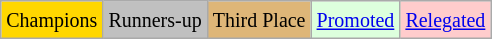<table class="wikitable">
<tr>
<td bgcolor=gold><small>Champions</small></td>
<td bgcolor=silver><small>Runners-up</small></td>
<td bgcolor=#deb678><small>Third Place</small></td>
<td bgcolor="#DDFFDD"><small><a href='#'>Promoted</a></small></td>
<td bgcolor="#FFCCCC"><small><a href='#'>Relegated</a></small></td>
</tr>
</table>
